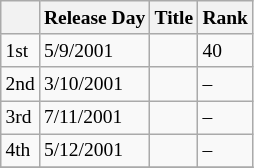<table class=wikitable style="font-size:small">
<tr>
<th></th>
<th>Release Day</th>
<th>Title</th>
<th>Rank</th>
</tr>
<tr>
<td>1st</td>
<td>5/9/2001</td>
<td></td>
<td>40</td>
</tr>
<tr>
<td>2nd</td>
<td>3/10/2001</td>
<td></td>
<td>–</td>
</tr>
<tr>
<td>3rd</td>
<td>7/11/2001</td>
<td></td>
<td>–</td>
</tr>
<tr>
<td>4th</td>
<td>5/12/2001</td>
<td></td>
<td>–</td>
</tr>
<tr>
</tr>
</table>
